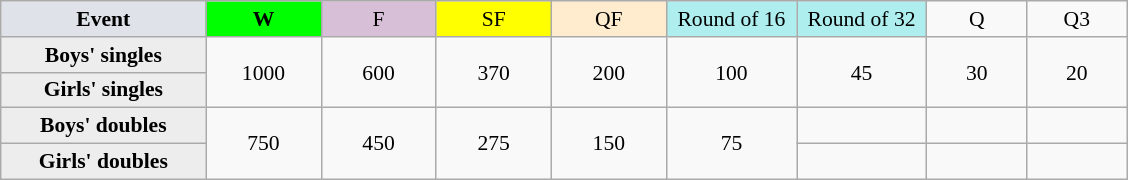<table class=wikitable style="font-size:90%; text-align:center">
<tr>
<th style="width:130px; background:#dfe2e9;">Event</th>
<th style="width:70px; background:lime;">W</th>
<td style="width:70px; background:thistle;">F</td>
<td style="width:70px; background:#ff0;">SF</td>
<td style="width:70px; background:#ffebcd;">QF</td>
<td style="width:80px; background:#afeeee;">Round of 16</td>
<td style="width:80px; background:#afeeee;">Round of 32</td>
<td style="width:60px;">Q</td>
<td style="width:60px;">Q3</td>
</tr>
<tr>
<th style="background:#ededed;">Boys' singles</th>
<td rowspan=2>1000</td>
<td rowspan=2>600</td>
<td rowspan=2>370</td>
<td rowspan=2>200</td>
<td rowspan=2>100</td>
<td rowspan=2>45</td>
<td rowspan=2>30</td>
<td rowspan=2>20</td>
</tr>
<tr>
<th style="background:#ededed;">Girls' singles</th>
</tr>
<tr>
<th style="background:#ededed;">Boys' doubles</th>
<td rowspan=2>750</td>
<td rowspan=2>450</td>
<td rowspan=2>275</td>
<td rowspan=2>150</td>
<td rowspan=2>75</td>
<td></td>
<td></td>
<td></td>
</tr>
<tr>
<th style="background:#ededed;">Girls' doubles</th>
<td></td>
<td></td>
<td></td>
</tr>
</table>
